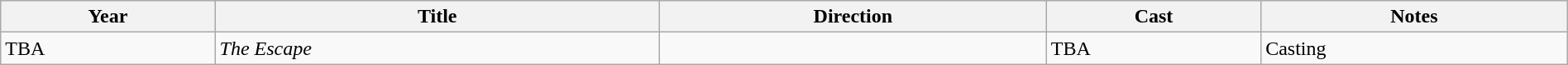<table class="wikitable" style="width:100%;">
<tr>
<th>Year</th>
<th>Title</th>
<th>Direction</th>
<th>Cast</th>
<th>Notes</th>
</tr>
<tr>
<td>TBA</td>
<td><em>The Escape</em></td>
<td></td>
<td>TBA</td>
<td>Casting</td>
</tr>
</table>
